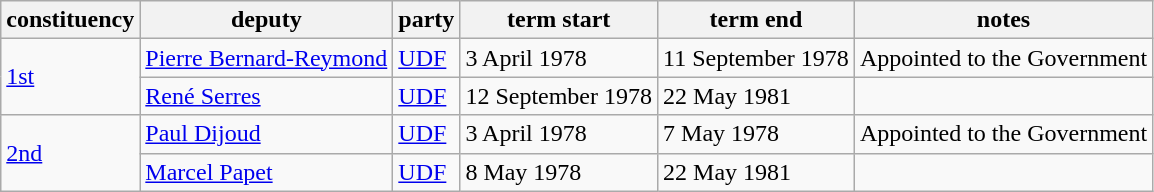<table class="wikitable">
<tr>
<th>constituency</th>
<th>deputy</th>
<th>party</th>
<th>term start</th>
<th>term end</th>
<th>notes</th>
</tr>
<tr>
<td rowspan=2><a href='#'>1st</a></td>
<td><a href='#'>Pierre Bernard-Reymond</a></td>
<td><a href='#'>UDF</a></td>
<td>3 April 1978</td>
<td>11 September 1978</td>
<td>Appointed to the Government</td>
</tr>
<tr>
<td><a href='#'>René Serres</a></td>
<td><a href='#'>UDF</a></td>
<td>12 September 1978</td>
<td>22 May 1981</td>
</tr>
<tr>
<td rowspan=2><a href='#'>2nd</a></td>
<td><a href='#'>Paul Dijoud</a></td>
<td><a href='#'>UDF</a></td>
<td>3 April 1978</td>
<td>7 May 1978</td>
<td>Appointed to the Government</td>
</tr>
<tr>
<td><a href='#'>Marcel Papet</a></td>
<td><a href='#'>UDF</a></td>
<td>8 May 1978</td>
<td>22 May 1981</td>
</tr>
</table>
